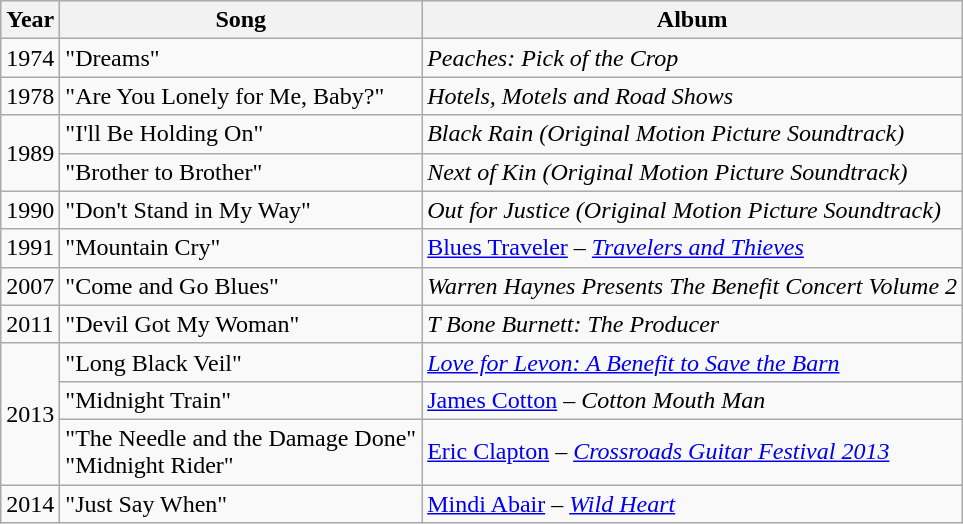<table class="wikitable">
<tr>
<th>Year</th>
<th style="text-align:center;">Song</th>
<th>Album</th>
</tr>
<tr>
<td>1974</td>
<td>"Dreams"</td>
<td><em>Peaches: Pick of the Crop</em></td>
</tr>
<tr>
<td>1978</td>
<td>"Are You Lonely for Me, Baby?"</td>
<td><em>Hotels, Motels and Road Shows</em></td>
</tr>
<tr>
<td rowspan="2">1989</td>
<td>"I'll Be Holding On"</td>
<td><em>Black Rain (Original Motion Picture Soundtrack)</em></td>
</tr>
<tr>
<td>"Brother to Brother"</td>
<td><em>Next of Kin (Original Motion Picture Soundtrack)</em></td>
</tr>
<tr>
<td>1990</td>
<td>"Don't Stand in My Way"</td>
<td><em>Out for Justice (Original Motion Picture Soundtrack)</em></td>
</tr>
<tr>
<td>1991</td>
<td>"Mountain Cry"</td>
<td><a href='#'>Blues Traveler</a> – <em><a href='#'>Travelers and Thieves</a></em></td>
</tr>
<tr>
<td>2007</td>
<td>"Come and Go Blues"</td>
<td><em>Warren Haynes Presents The Benefit Concert Volume 2</em></td>
</tr>
<tr>
<td>2011</td>
<td>"Devil Got My Woman"</td>
<td><em>T Bone Burnett: The Producer</em></td>
</tr>
<tr>
<td rowspan="3">2013</td>
<td>"Long Black Veil"</td>
<td><em><a href='#'>Love for Levon: A Benefit to Save the Barn</a></em></td>
</tr>
<tr>
<td>"Midnight Train"</td>
<td><a href='#'>James Cotton</a> – <em>Cotton Mouth Man</em></td>
</tr>
<tr>
<td>"The Needle and the Damage Done"<br>"Midnight Rider"</td>
<td><a href='#'>Eric Clapton</a> – <em><a href='#'>Crossroads Guitar Festival 2013</a></em></td>
</tr>
<tr>
<td>2014</td>
<td>"Just Say When"</td>
<td><a href='#'>Mindi Abair</a> – <em><a href='#'>Wild Heart</a></em></td>
</tr>
</table>
